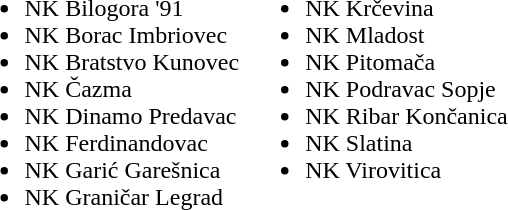<table>
<tr>
<td valign=top><br><ul><li>NK Bilogora '91</li><li>NK Borac Imbriovec</li><li>NK Bratstvo Kunovec</li><li>NK Čazma</li><li>NK Dinamo Predavac</li><li>NK Ferdinandovac</li><li>NK Garić Garešnica</li><li>NK Graničar Legrad</li></ul></td>
<td valign=top><br><ul><li>NK Krčevina</li><li>NK Mladost</li><li>NK Pitomača</li><li>NK Podravac Sopje</li><li>NK Ribar Končanica</li><li>NK Slatina</li><li>NK Virovitica</li></ul></td>
</tr>
</table>
